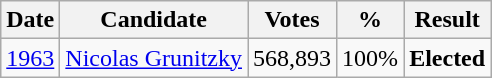<table class=wikitable style=text-align:center>
<tr>
<th>Date</th>
<th>Candidate</th>
<th>Votes</th>
<th>%</th>
<th>Result</th>
</tr>
<tr>
<td><a href='#'>1963</a></td>
<td><a href='#'>Nicolas Grunitzky</a></td>
<td>568,893</td>
<td>100%</td>
<td><strong>Elected</strong> </td>
</tr>
</table>
